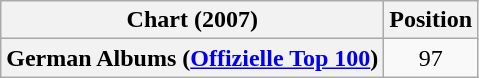<table class="wikitable plainrowheaders" style="text-align:center">
<tr>
<th scope="col">Chart (2007)</th>
<th scope="col">Position</th>
</tr>
<tr>
<th scope="row">German Albums (<a href='#'>Offizielle Top 100</a>)</th>
<td>97</td>
</tr>
</table>
